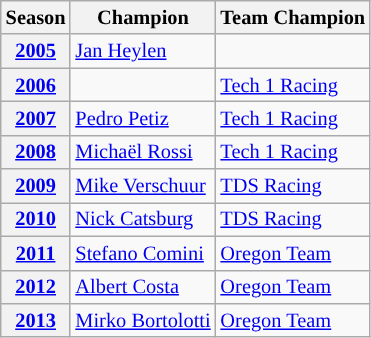<table class="wikitable" style="font-size: 85%;">
<tr>
<th>Season</th>
<th>Champion</th>
<th>Team Champion</th>
</tr>
<tr>
<th><a href='#'>2005</a></th>
<td> <a href='#'>Jan Heylen</a></td>
<td></td>
</tr>
<tr>
<th><a href='#'>2006</a></th>
<td></td>
<td> <a href='#'>Tech 1 Racing</a></td>
</tr>
<tr>
<th><a href='#'>2007</a></th>
<td> <a href='#'>Pedro Petiz</a></td>
<td> <a href='#'>Tech 1 Racing</a></td>
</tr>
<tr>
<th><a href='#'>2008</a></th>
<td> <a href='#'>Michaël Rossi</a></td>
<td> <a href='#'>Tech 1 Racing</a></td>
</tr>
<tr>
<th><a href='#'>2009</a></th>
<td> <a href='#'>Mike Verschuur</a></td>
<td> <a href='#'>TDS Racing</a></td>
</tr>
<tr>
<th><a href='#'>2010</a></th>
<td> <a href='#'>Nick Catsburg</a></td>
<td> <a href='#'>TDS Racing</a></td>
</tr>
<tr>
<th><a href='#'>2011</a></th>
<td> <a href='#'>Stefano Comini</a></td>
<td> <a href='#'>Oregon Team</a></td>
</tr>
<tr>
<th><a href='#'>2012</a></th>
<td> <a href='#'>Albert Costa</a></td>
<td> <a href='#'>Oregon Team</a></td>
</tr>
<tr>
<th><a href='#'>2013</a></th>
<td> <a href='#'>Mirko Bortolotti</a></td>
<td> <a href='#'>Oregon Team</a></td>
</tr>
</table>
